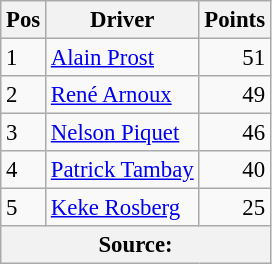<table class="wikitable" style="font-size: 95%;">
<tr>
<th>Pos</th>
<th>Driver</th>
<th>Points</th>
</tr>
<tr>
<td>1</td>
<td> <a href='#'>Alain Prost</a></td>
<td style="text-align: right">51</td>
</tr>
<tr>
<td>2</td>
<td> <a href='#'>René Arnoux</a></td>
<td style="text-align: right">49</td>
</tr>
<tr>
<td>3</td>
<td> <a href='#'>Nelson Piquet</a></td>
<td style="text-align: right">46</td>
</tr>
<tr>
<td>4</td>
<td> <a href='#'>Patrick Tambay</a></td>
<td style="text-align: right">40</td>
</tr>
<tr>
<td>5</td>
<td> <a href='#'>Keke Rosberg</a></td>
<td style="text-align: right">25</td>
</tr>
<tr>
<th colspan=4>Source: </th>
</tr>
</table>
